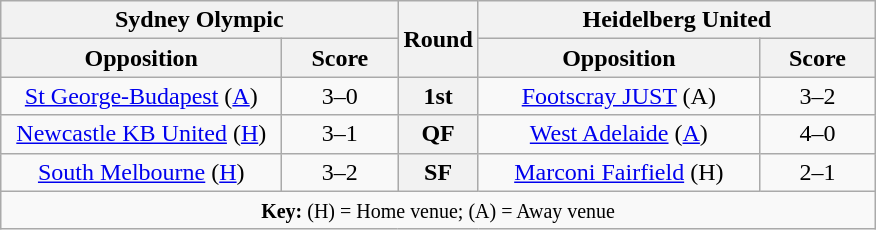<table class="wikitable plainrowheaders" style="text-align:center;margin:0">
<tr>
<th colspan="2">Sydney Olympic</th>
<th rowspan="2" style="width:25px">Round</th>
<th colspan="2">Heidelberg United</th>
</tr>
<tr>
<th scope="col" style="width:180px">Opposition</th>
<th scope="col" style="width:70px">Score</th>
<th scope="col" style="width:180px">Opposition</th>
<th scope="col" style="width:70px">Score</th>
</tr>
<tr>
<td><a href='#'>St George-Budapest</a> (<a href='#'>A</a>)</td>
<td>3–0</td>
<th scope=row style="text-align:center">1st</th>
<td><a href='#'>Footscray JUST</a> (A)</td>
<td>3–2</td>
</tr>
<tr>
<td><a href='#'>Newcastle KB United</a> (<a href='#'>H</a>)</td>
<td>3–1</td>
<th scope=row style="text-align:center">QF</th>
<td><a href='#'>West Adelaide</a> (<a href='#'>A</a>)</td>
<td>4–0</td>
</tr>
<tr>
<td><a href='#'>South Melbourne</a> (<a href='#'>H</a>)</td>
<td>3–2</td>
<th scope=row style="text-align:center">SF</th>
<td><a href='#'>Marconi Fairfield</a> (H)</td>
<td>2–1</td>
</tr>
<tr>
<td colspan="5"><small><strong>Key:</strong> (H) = Home venue; (A) = Away venue</small></td>
</tr>
</table>
